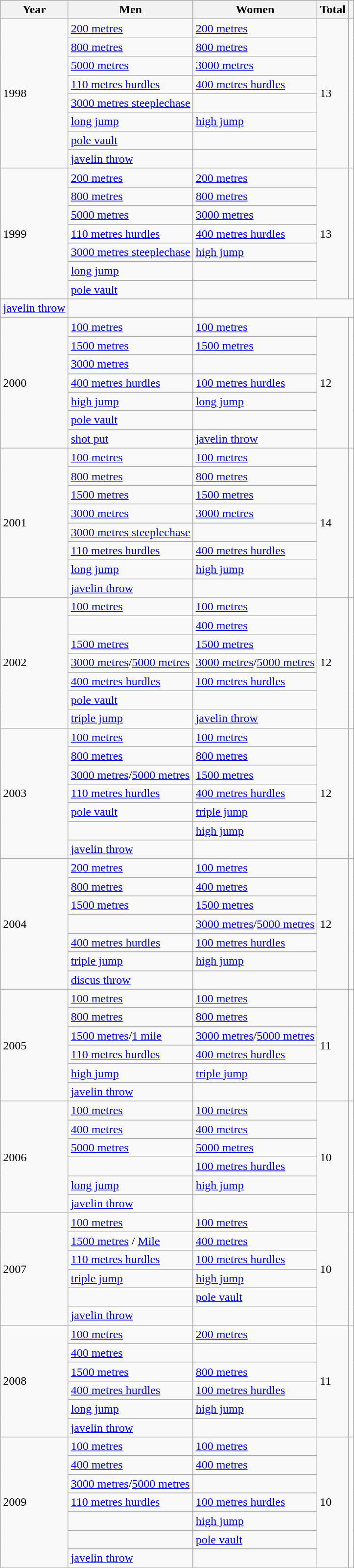<table class="wikitable sortable">
<tr>
<th>Year</th>
<th>Men</th>
<th>Women</th>
<th>Total</th>
<th class="unsortable"></th>
</tr>
<tr>
<td rowspan=8>1998</td>
<td><a href='#'>200 metres</a></td>
<td><a href='#'>200 metres</a></td>
<td rowspan=8>13</td>
<td rowspan=8></td>
</tr>
<tr>
<td><a href='#'>800 metres</a></td>
<td><a href='#'>800 metres</a></td>
</tr>
<tr>
<td><a href='#'>5000 metres</a></td>
<td><a href='#'>3000 metres</a></td>
</tr>
<tr>
<td><a href='#'>110 metres hurdles</a></td>
<td><a href='#'>400 metres hurdles</a></td>
</tr>
<tr>
<td><a href='#'>3000 metres steeplechase</a></td>
<td></td>
</tr>
<tr>
<td><a href='#'>long jump</a></td>
<td><a href='#'>high jump</a></td>
</tr>
<tr>
<td><a href='#'>pole vault</a></td>
<td></td>
</tr>
<tr>
<td><a href='#'>javelin throw</a></td>
<td></td>
</tr>
<tr>
<td rowspan=8>1999</td>
<td><a href='#'>200 metres</a></td>
<td><a href='#'>200 metres</a></td>
<td rowspan=8>13</td>
<td rowspan=8></td>
</tr>
<tr>
</tr>
<tr>
<td><a href='#'>800 metres</a></td>
<td><a href='#'>800 metres</a></td>
</tr>
<tr>
<td><a href='#'>5000 metres</a></td>
<td><a href='#'>3000 metres</a></td>
</tr>
<tr>
<td><a href='#'>110 metres hurdles</a></td>
<td><a href='#'>400 metres hurdles</a></td>
</tr>
<tr>
<td><a href='#'>3000 metres steeplechase</a></td>
<td><a href='#'>high jump</a></td>
</tr>
<tr>
<td><a href='#'>long jump</a></td>
<td></td>
</tr>
<tr>
<td><a href='#'>pole vault</a></td>
<td></td>
</tr>
<tr>
<td><a href='#'>javelin throw</a></td>
<td></td>
</tr>
<tr>
<td rowspan=7>2000</td>
<td><a href='#'>100 metres</a></td>
<td><a href='#'>100 metres</a></td>
<td rowspan=7>12</td>
<td rowspan=7></td>
</tr>
<tr>
<td><a href='#'>1500 metres</a></td>
<td><a href='#'>1500 metres</a></td>
</tr>
<tr>
<td><a href='#'>3000 metres</a></td>
<td></td>
</tr>
<tr>
<td><a href='#'>400 metres hurdles</a></td>
<td><a href='#'>100 metres hurdles</a></td>
</tr>
<tr>
<td><a href='#'>high jump</a></td>
<td><a href='#'>long jump</a></td>
</tr>
<tr>
<td><a href='#'>pole vault</a></td>
<td></td>
</tr>
<tr>
<td><a href='#'>shot put</a></td>
<td><a href='#'>javelin throw</a></td>
</tr>
<tr>
<td rowspan=8>2001</td>
<td><a href='#'>100 metres</a></td>
<td><a href='#'>100 metres</a></td>
<td rowspan=8>14</td>
<td rowspan=8></td>
</tr>
<tr>
<td><a href='#'>800 metres</a></td>
<td><a href='#'>800 metres</a></td>
</tr>
<tr>
<td><a href='#'>1500 metres</a></td>
<td><a href='#'>1500 metres</a></td>
</tr>
<tr>
<td><a href='#'>3000 metres</a></td>
<td><a href='#'>3000 metres</a></td>
</tr>
<tr>
<td><a href='#'>3000 metres steeplechase</a></td>
<td></td>
</tr>
<tr>
<td><a href='#'>110 metres hurdles</a></td>
<td><a href='#'>400 metres hurdles</a></td>
</tr>
<tr>
<td><a href='#'>long jump</a></td>
<td><a href='#'>high jump</a></td>
</tr>
<tr>
<td><a href='#'>javelin throw</a></td>
<td></td>
</tr>
<tr>
<td rowspan=7>2002</td>
<td><a href='#'>100 metres</a></td>
<td><a href='#'>100 metres</a></td>
<td rowspan=7>12</td>
<td rowspan=7></td>
</tr>
<tr>
<td></td>
<td><a href='#'>400 metres</a></td>
</tr>
<tr>
<td><a href='#'>1500 metres</a></td>
<td><a href='#'>1500 metres</a></td>
</tr>
<tr>
<td><a href='#'>3000 metres</a>/<a href='#'>5000 metres</a></td>
<td><a href='#'>3000 metres</a>/<a href='#'>5000 metres</a></td>
</tr>
<tr>
<td><a href='#'>400 metres hurdles</a></td>
<td><a href='#'>100 metres hurdles</a></td>
</tr>
<tr>
<td><a href='#'>pole vault</a></td>
<td></td>
</tr>
<tr>
<td><a href='#'>triple jump</a></td>
<td><a href='#'>javelin throw</a></td>
</tr>
<tr>
<td rowspan=7>2003</td>
<td><a href='#'>100 metres</a></td>
<td><a href='#'>100 metres</a></td>
<td rowspan=7>12</td>
<td rowspan=7></td>
</tr>
<tr>
<td><a href='#'>800 metres</a></td>
<td><a href='#'>800 metres</a></td>
</tr>
<tr>
<td><a href='#'>3000 metres</a>/<a href='#'>5000 metres</a></td>
<td><a href='#'>1500 metres</a></td>
</tr>
<tr>
<td><a href='#'>110 metres hurdles</a></td>
<td><a href='#'>400 metres hurdles</a></td>
</tr>
<tr>
<td><a href='#'>pole vault</a></td>
<td><a href='#'>triple jump</a></td>
</tr>
<tr>
<td></td>
<td><a href='#'>high jump</a></td>
</tr>
<tr>
<td><a href='#'>javelin throw</a></td>
<td></td>
</tr>
<tr>
<td rowspan=7>2004</td>
<td><a href='#'>200 metres</a></td>
<td><a href='#'>100 metres</a></td>
<td rowspan=7>12</td>
<td rowspan=7></td>
</tr>
<tr>
<td><a href='#'>800 metres</a></td>
<td><a href='#'>400 metres</a></td>
</tr>
<tr>
<td><a href='#'>1500 metres</a></td>
<td><a href='#'>1500 metres</a></td>
</tr>
<tr>
<td></td>
<td><a href='#'>3000 metres</a>/<a href='#'>5000 metres</a></td>
</tr>
<tr>
<td><a href='#'>400 metres hurdles</a></td>
<td><a href='#'>100 metres hurdles</a></td>
</tr>
<tr>
<td><a href='#'>triple jump</a></td>
<td><a href='#'>high jump</a></td>
</tr>
<tr>
<td><a href='#'>discus throw</a></td>
<td></td>
</tr>
<tr>
<td rowspan=6>2005</td>
<td><a href='#'>100 metres</a></td>
<td><a href='#'>100 metres</a></td>
<td rowspan=6>11</td>
<td rowspan=6></td>
</tr>
<tr>
<td><a href='#'>800 metres</a></td>
<td><a href='#'>800 metres</a></td>
</tr>
<tr>
<td><a href='#'>1500 metres</a>/<a href='#'>1 mile</a></td>
<td><a href='#'>3000 metres</a>/<a href='#'>5000 metres</a></td>
</tr>
<tr>
<td><a href='#'>110 metres hurdles</a></td>
<td><a href='#'>400 metres hurdles</a></td>
</tr>
<tr>
<td><a href='#'>high jump</a></td>
<td><a href='#'>triple jump</a></td>
</tr>
<tr>
<td><a href='#'>javelin throw</a></td>
<td></td>
</tr>
<tr>
<td rowspan=6>2006</td>
<td><a href='#'>100 metres</a></td>
<td><a href='#'>100 metres</a></td>
<td rowspan=6>10</td>
<td rowspan=6></td>
</tr>
<tr>
<td><a href='#'>400 metres</a></td>
<td><a href='#'>400 metres</a></td>
</tr>
<tr>
<td><a href='#'>5000 metres</a></td>
<td><a href='#'>5000 metres</a></td>
</tr>
<tr>
<td></td>
<td><a href='#'>100 metres hurdles</a></td>
</tr>
<tr>
<td><a href='#'>long jump</a></td>
<td><a href='#'>high jump</a></td>
</tr>
<tr>
<td><a href='#'>javelin throw</a></td>
<td></td>
</tr>
<tr>
<td rowspan=6>2007</td>
<td><a href='#'>100 metres</a></td>
<td><a href='#'>100 metres</a></td>
<td rowspan=6>10</td>
<td rowspan=6></td>
</tr>
<tr>
<td><a href='#'>1500 metres</a> / <a href='#'>Mile</a></td>
<td><a href='#'>400 metres</a></td>
</tr>
<tr>
<td><a href='#'>110 metres hurdles</a></td>
<td><a href='#'>100 metres hurdles</a></td>
</tr>
<tr>
<td><a href='#'>triple jump</a></td>
<td><a href='#'>high jump</a></td>
</tr>
<tr>
<td></td>
<td><a href='#'>pole vault</a></td>
</tr>
<tr>
<td><a href='#'>javelin throw</a></td>
<td></td>
</tr>
<tr>
<td rowspan=6>2008</td>
<td><a href='#'>100 metres</a></td>
<td><a href='#'>200 metres</a></td>
<td rowspan=6>11</td>
<td rowspan=6></td>
</tr>
<tr>
<td><a href='#'>400 metres</a></td>
<td></td>
</tr>
<tr>
<td><a href='#'>1500 metres</a></td>
<td><a href='#'>800 metres</a></td>
</tr>
<tr>
<td><a href='#'>400 metres hurdles</a></td>
<td><a href='#'>100 metres hurdles</a></td>
</tr>
<tr>
<td><a href='#'>long jump</a></td>
<td><a href='#'>high jump</a></td>
</tr>
<tr>
<td><a href='#'>javelin throw</a></td>
<td></td>
</tr>
<tr>
<td rowspan=7>2009</td>
<td><a href='#'>100 metres</a></td>
<td><a href='#'>100 metres</a></td>
<td rowspan=7>10</td>
<td rowspan=7></td>
</tr>
<tr>
<td><a href='#'>400 metres</a></td>
<td><a href='#'>400 metres</a></td>
</tr>
<tr>
<td><a href='#'>3000 metres</a>/<a href='#'>5000 metres</a></td>
<td></td>
</tr>
<tr>
<td><a href='#'>110 metres hurdles</a></td>
<td><a href='#'>100 metres hurdles</a></td>
</tr>
<tr>
<td></td>
<td><a href='#'>high jump</a></td>
</tr>
<tr>
<td></td>
<td><a href='#'>pole vault</a></td>
</tr>
<tr>
<td><a href='#'>javelin throw</a></td>
<td></td>
</tr>
</table>
